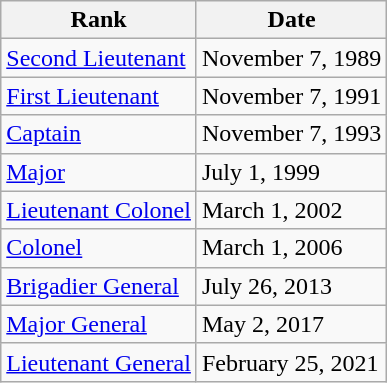<table class="wikitable">
<tr>
<th>Rank</th>
<th>Date</th>
</tr>
<tr>
<td> <a href='#'>Second Lieutenant</a></td>
<td>November 7, 1989</td>
</tr>
<tr>
<td> <a href='#'>First Lieutenant</a></td>
<td>November 7, 1991</td>
</tr>
<tr>
<td> <a href='#'>Captain</a></td>
<td>November 7, 1993</td>
</tr>
<tr>
<td> <a href='#'>Major</a></td>
<td>July 1, 1999</td>
</tr>
<tr>
<td> <a href='#'>Lieutenant Colonel</a></td>
<td>March 1, 2002</td>
</tr>
<tr>
<td> <a href='#'>Colonel</a></td>
<td>March 1, 2006</td>
</tr>
<tr>
<td> <a href='#'>Brigadier General</a></td>
<td>July 26, 2013</td>
</tr>
<tr>
<td> <a href='#'>Major General</a></td>
<td>May 2, 2017</td>
</tr>
<tr>
<td> <a href='#'>Lieutenant General</a></td>
<td>February 25, 2021</td>
</tr>
</table>
